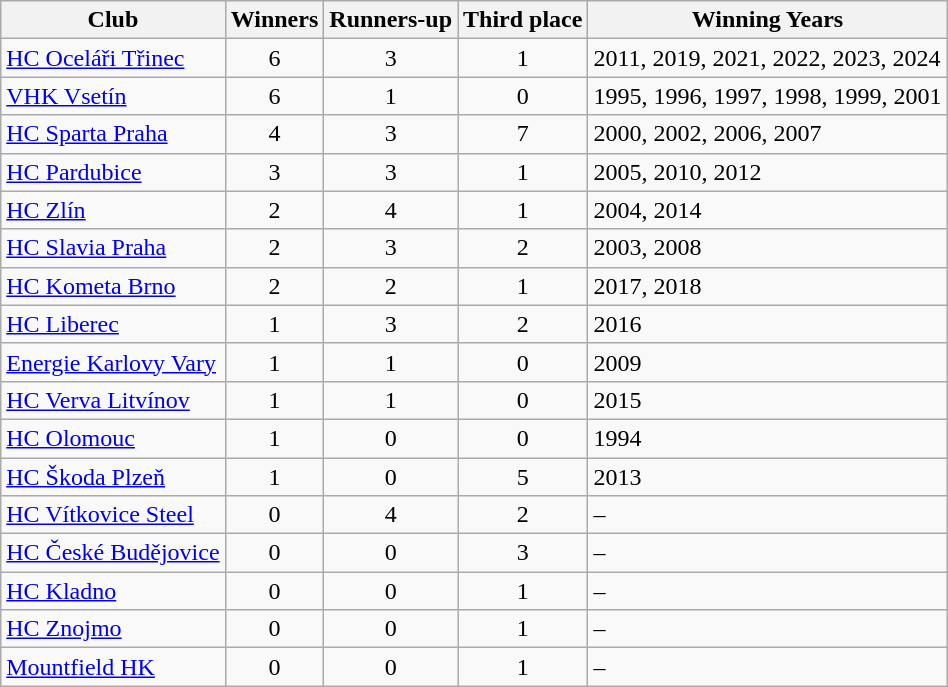<table class="wikitable">
<tr>
<th>Club</th>
<th>Winners</th>
<th>Runners-up</th>
<th>Third place</th>
<th>Winning Years</th>
</tr>
<tr>
<td><a href='#'>HC Oceláři Třinec</a></td>
<td style="text-align:center;">6</td>
<td style="text-align:center;">3</td>
<td style="text-align:center;">1</td>
<td>2011, 2019, 2021, 2022, 2023, 2024</td>
</tr>
<tr>
<td><a href='#'>VHK Vsetín</a></td>
<td style="text-align:center;">6</td>
<td style="text-align:center;">1</td>
<td style="text-align:center;">0</td>
<td>1995, 1996, 1997, 1998, 1999, 2001</td>
</tr>
<tr>
<td><a href='#'>HC Sparta Praha</a></td>
<td style="text-align:center;">4</td>
<td style="text-align:center;">3</td>
<td style="text-align:center;">7</td>
<td>2000, 2002, 2006, 2007</td>
</tr>
<tr>
<td><a href='#'>HC Pardubice</a></td>
<td style="text-align:center;">3</td>
<td style="text-align:center;">3</td>
<td style="text-align:center;">1</td>
<td>2005, 2010, 2012</td>
</tr>
<tr>
<td><a href='#'>HC Zlín</a></td>
<td style="text-align:center;">2</td>
<td style="text-align:center;">4</td>
<td style="text-align:center;">1</td>
<td>2004, 2014</td>
</tr>
<tr>
<td><a href='#'>HC Slavia Praha</a></td>
<td style="text-align:center;">2</td>
<td style="text-align:center;">3</td>
<td style="text-align:center;">2</td>
<td>2003, 2008</td>
</tr>
<tr>
<td><a href='#'>HC Kometa Brno</a></td>
<td style="text-align:center;">2</td>
<td style="text-align:center;">2</td>
<td style="text-align:center;">1</td>
<td>2017, 2018</td>
</tr>
<tr>
<td><a href='#'>HC Liberec</a></td>
<td style="text-align:center;">1</td>
<td style="text-align:center;">3</td>
<td style="text-align:center;">2</td>
<td>2016</td>
</tr>
<tr>
<td><a href='#'>Energie Karlovy Vary</a></td>
<td style="text-align:center;">1</td>
<td style="text-align:center;">1</td>
<td style="text-align:center;">0</td>
<td>2009</td>
</tr>
<tr>
<td><a href='#'>HC Verva Litvínov</a></td>
<td style="text-align:center;">1</td>
<td style="text-align:center;">1</td>
<td style="text-align:center;">0</td>
<td>2015</td>
</tr>
<tr>
<td><a href='#'>HC Olomouc</a></td>
<td style="text-align:center;">1</td>
<td style="text-align:center;">0</td>
<td style="text-align:center;">0</td>
<td>1994</td>
</tr>
<tr>
<td><a href='#'>HC Škoda Plzeň</a></td>
<td style="text-align:center;">1</td>
<td style="text-align:center;">0</td>
<td style="text-align:center;">5</td>
<td>2013</td>
</tr>
<tr>
<td><a href='#'>HC Vítkovice Steel</a></td>
<td style="text-align:center;">0</td>
<td style="text-align:center;">4</td>
<td style="text-align:center;">2</td>
<td>–</td>
</tr>
<tr>
<td><a href='#'>HC České Budějovice</a></td>
<td style="text-align:center;">0</td>
<td style="text-align:center;">0</td>
<td style="text-align:center;">3</td>
<td>–</td>
</tr>
<tr>
<td><a href='#'>HC Kladno</a></td>
<td style="text-align:center;">0</td>
<td style="text-align:center;">0</td>
<td style="text-align:center;">1</td>
<td>–</td>
</tr>
<tr>
<td><a href='#'>HC Znojmo</a></td>
<td style="text-align:center;">0</td>
<td style="text-align:center;">0</td>
<td style="text-align:center;">1</td>
<td>–</td>
</tr>
<tr>
<td><a href='#'>Mountfield HK</a></td>
<td style="text-align:center;">0</td>
<td style="text-align:center;">0</td>
<td style="text-align:center;">1</td>
<td>–</td>
</tr>
</table>
